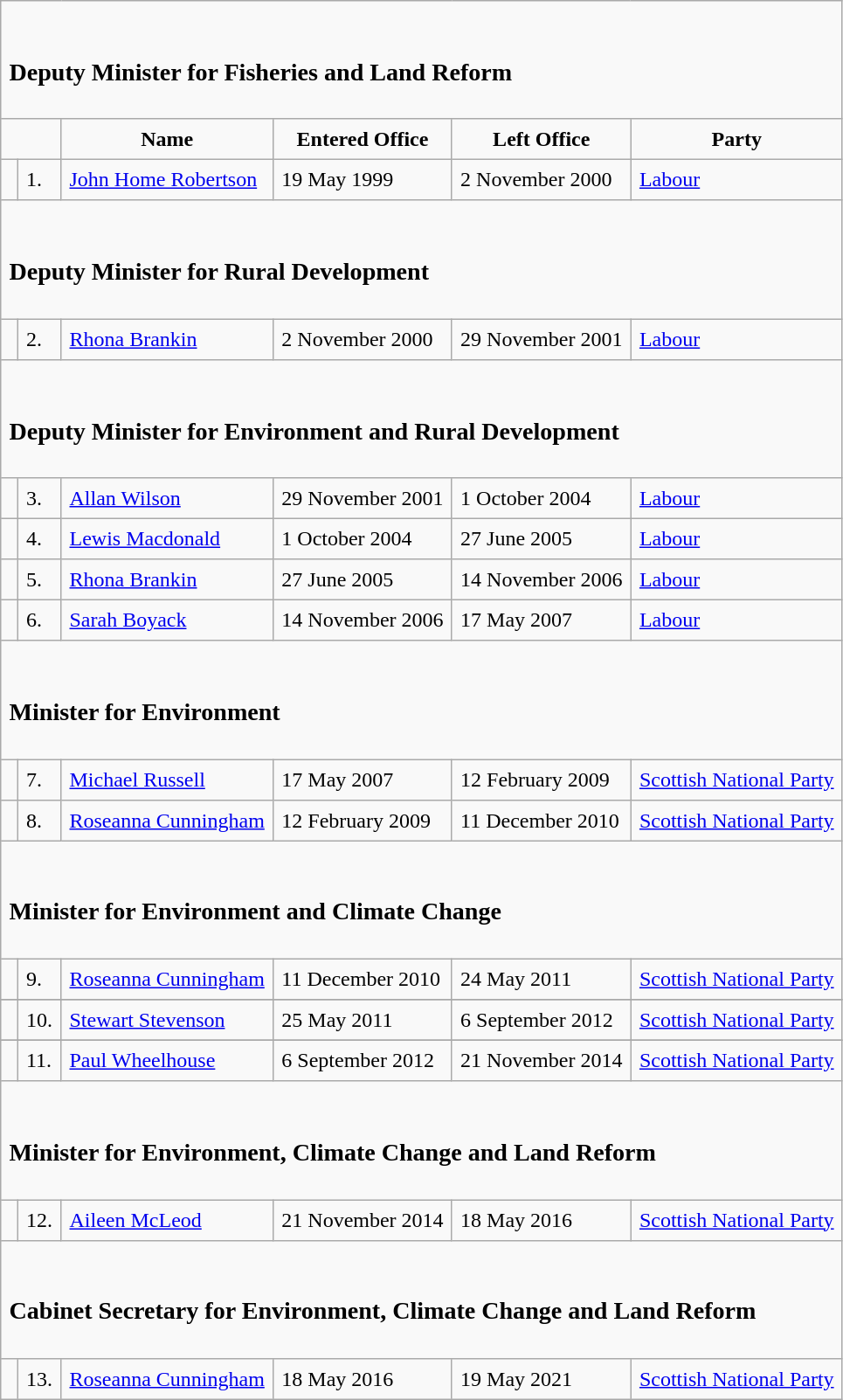<table border="1" cellpadding="6" cellspacing="0" style="margin: 0 0 0 1em; background: #f9f9f9; border: 1px #aaaaaa solid; border-collapse: collapse; ">
<tr>
<td colspan="6"><br><h3>Deputy Minister for Fisheries and Land Reform</h3></td>
</tr>
<tr>
<th colspan="2"></th>
<th>Name</th>
<th>Entered Office</th>
<th>Left Office</th>
<th>Party</th>
</tr>
<tr>
<td></td>
<td>1.</td>
<td><a href='#'>John Home Robertson</a></td>
<td>19 May 1999</td>
<td>2 November 2000</td>
<td><a href='#'>Labour</a></td>
</tr>
<tr>
<td colspan="6"><br><h3>Deputy Minister for Rural Development</h3></td>
</tr>
<tr>
<td></td>
<td>2.</td>
<td><a href='#'>Rhona Brankin</a></td>
<td>2 November 2000</td>
<td>29 November 2001</td>
<td><a href='#'>Labour</a></td>
</tr>
<tr>
<td colspan="6"><br><h3>Deputy Minister for Environment and Rural Development</h3></td>
</tr>
<tr>
<td></td>
<td>3.</td>
<td><a href='#'>Allan Wilson</a></td>
<td>29 November 2001</td>
<td>1 October 2004</td>
<td><a href='#'>Labour</a></td>
</tr>
<tr>
<td></td>
<td>4.</td>
<td><a href='#'>Lewis Macdonald</a></td>
<td>1 October 2004</td>
<td>27 June 2005</td>
<td><a href='#'>Labour</a></td>
</tr>
<tr>
<td></td>
<td>5.</td>
<td><a href='#'>Rhona Brankin</a></td>
<td>27 June 2005</td>
<td>14 November 2006</td>
<td><a href='#'>Labour</a></td>
</tr>
<tr>
<td></td>
<td>6.</td>
<td><a href='#'>Sarah Boyack</a></td>
<td>14 November 2006</td>
<td>17 May 2007</td>
<td><a href='#'>Labour</a></td>
</tr>
<tr>
<td colspan="6"><br><h3>Minister for Environment</h3></td>
</tr>
<tr>
<td></td>
<td>7.</td>
<td><a href='#'>Michael Russell</a></td>
<td>17 May 2007</td>
<td>12 February 2009</td>
<td><a href='#'>Scottish National Party</a></td>
</tr>
<tr>
<td></td>
<td>8.</td>
<td><a href='#'>Roseanna Cunningham</a></td>
<td>12 February 2009</td>
<td>11 December 2010</td>
<td><a href='#'>Scottish National Party</a></td>
</tr>
<tr>
<td colspan="6"><br><h3>Minister for Environment and Climate Change</h3></td>
</tr>
<tr>
<td></td>
<td>9.</td>
<td><a href='#'>Roseanna Cunningham</a></td>
<td>11 December 2010</td>
<td>24 May 2011</td>
<td><a href='#'>Scottish National Party</a></td>
</tr>
<tr>
</tr>
<tr>
<td></td>
<td>10.</td>
<td><a href='#'>Stewart Stevenson</a></td>
<td>25 May 2011</td>
<td>6 September 2012</td>
<td><a href='#'>Scottish National Party</a></td>
</tr>
<tr>
</tr>
<tr>
<td></td>
<td>11.</td>
<td><a href='#'>Paul Wheelhouse</a></td>
<td>6 September 2012</td>
<td>21 November 2014</td>
<td><a href='#'>Scottish National Party</a></td>
</tr>
<tr>
<td colspan="6"><br><h3>Minister for Environment, Climate Change and Land Reform</h3></td>
</tr>
<tr>
<td></td>
<td>12.</td>
<td><a href='#'>Aileen McLeod</a></td>
<td>21 November 2014</td>
<td>18 May 2016</td>
<td><a href='#'>Scottish National Party</a></td>
</tr>
<tr>
<td colspan="6"><br><h3>Cabinet Secretary for Environment, Climate Change and Land Reform</h3></td>
</tr>
<tr>
<td></td>
<td>13.</td>
<td><a href='#'>Roseanna Cunningham</a></td>
<td>18 May 2016</td>
<td>19 May 2021</td>
<td><a href='#'>Scottish National Party</a></td>
</tr>
</table>
